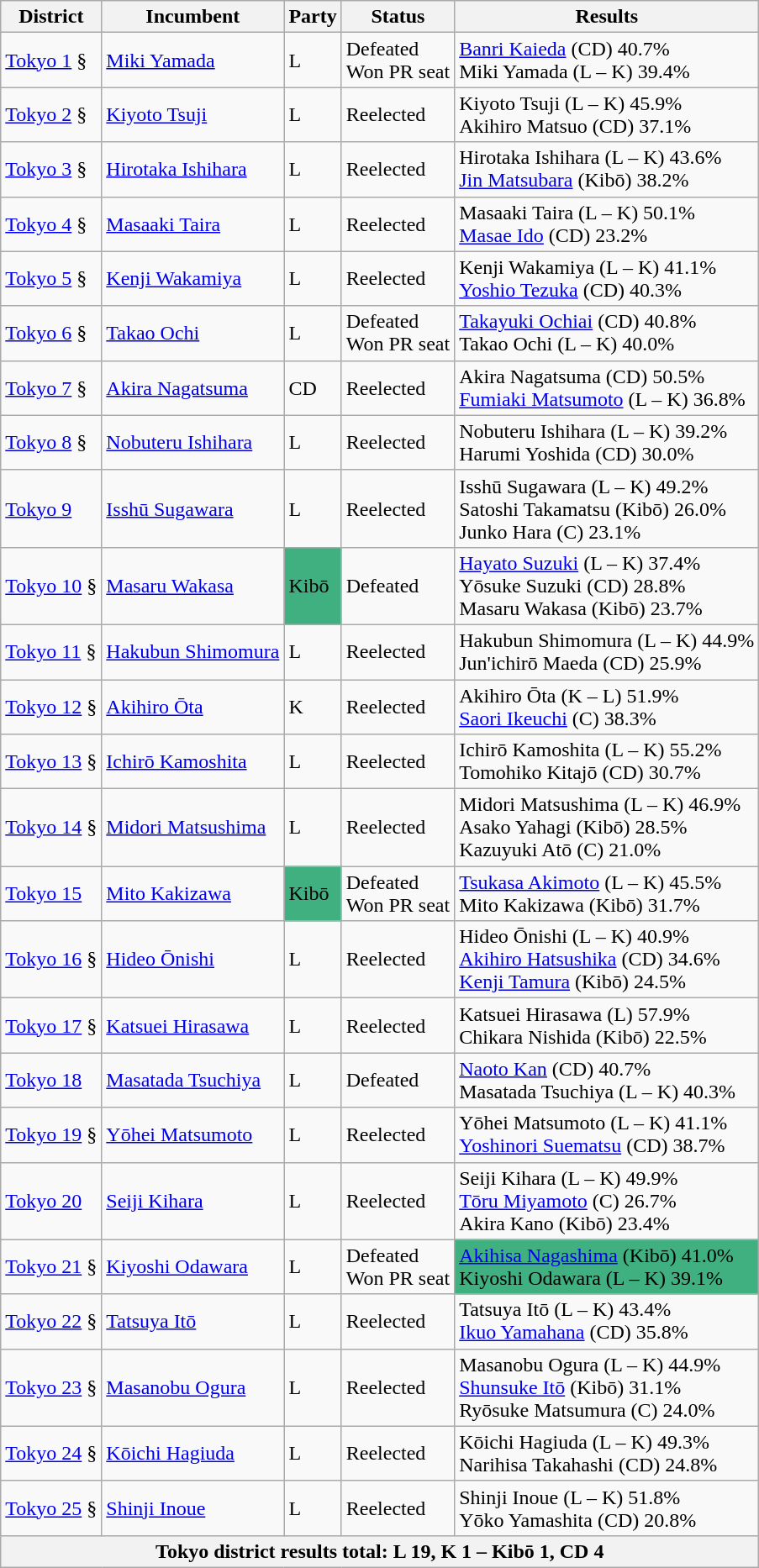<table class="wikitable">
<tr>
<th>District</th>
<th>Incumbent</th>
<th>Party</th>
<th>Status</th>
<th>Results</th>
</tr>
<tr>
<td><a href='#'>Tokyo 1</a> §</td>
<td><a href='#'>Miki Yamada</a></td>
<td>L</td>
<td>Defeated<br>Won PR seat</td>
<td><a href='#'>Banri Kaieda</a> (CD) 40.7%<br>Miki Yamada (L – K) 39.4%</td>
</tr>
<tr>
<td><a href='#'>Tokyo 2</a> §</td>
<td><a href='#'>Kiyoto Tsuji</a></td>
<td>L</td>
<td>Reelected</td>
<td>Kiyoto Tsuji (L – K) 45.9%<br>Akihiro Matsuo (CD) 37.1%</td>
</tr>
<tr>
<td><a href='#'>Tokyo 3</a> §</td>
<td><a href='#'>Hirotaka Ishihara</a></td>
<td>L</td>
<td>Reelected</td>
<td>Hirotaka Ishihara (L – K) 43.6%<br><a href='#'>Jin Matsubara</a> (Kibō) 38.2%</td>
</tr>
<tr>
<td><a href='#'>Tokyo 4</a> §</td>
<td><a href='#'>Masaaki Taira</a></td>
<td>L</td>
<td>Reelected</td>
<td>Masaaki Taira (L – K) 50.1%<br><a href='#'>Masae Ido</a> (CD) 23.2%</td>
</tr>
<tr>
<td><a href='#'>Tokyo 5</a> §</td>
<td><a href='#'>Kenji Wakamiya</a></td>
<td>L</td>
<td>Reelected</td>
<td>Kenji Wakamiya (L – K) 41.1%<br><a href='#'>Yoshio Tezuka</a> (CD) 40.3%</td>
</tr>
<tr>
<td><a href='#'>Tokyo 6</a> §</td>
<td><a href='#'>Takao Ochi</a></td>
<td>L</td>
<td>Defeated<br>Won PR seat</td>
<td><a href='#'>Takayuki Ochiai</a> (CD) 40.8%<br>Takao Ochi (L – K) 40.0%</td>
</tr>
<tr>
<td><a href='#'>Tokyo 7</a> §</td>
<td><a href='#'>Akira Nagatsuma</a></td>
<td>CD</td>
<td>Reelected</td>
<td>Akira Nagatsuma (CD) 50.5%<br><a href='#'>Fumiaki Matsumoto</a> (L – K) 36.8%</td>
</tr>
<tr>
<td><a href='#'>Tokyo 8</a> §</td>
<td><a href='#'>Nobuteru Ishihara</a></td>
<td>L</td>
<td>Reelected</td>
<td>Nobuteru Ishihara (L – K) 39.2%<br>Harumi Yoshida (CD) 30.0%</td>
</tr>
<tr>
<td><a href='#'>Tokyo 9</a></td>
<td><a href='#'>Isshū Sugawara</a></td>
<td>L</td>
<td>Reelected</td>
<td>Isshū Sugawara (L – K) 49.2%<br>Satoshi Takamatsu (Kibō) 26.0%<br>Junko Hara (C) 23.1%</td>
</tr>
<tr>
<td><a href='#'>Tokyo 10</a> §</td>
<td><a href='#'>Masaru Wakasa</a></td>
<td style="background:#40B080">Kibō</td>
<td>Defeated</td>
<td><a href='#'>Hayato Suzuki</a> (L – K) 37.4%<br>Yōsuke Suzuki (CD) 28.8%<br>Masaru Wakasa (Kibō) 23.7%</td>
</tr>
<tr>
<td><a href='#'>Tokyo 11</a> §</td>
<td><a href='#'>Hakubun Shimomura</a></td>
<td>L</td>
<td>Reelected</td>
<td>Hakubun Shimomura (L – K) 44.9%<br>Jun'ichirō Maeda (CD) 25.9%</td>
</tr>
<tr>
<td><a href='#'>Tokyo 12</a> §</td>
<td><a href='#'>Akihiro Ōta</a></td>
<td>K</td>
<td>Reelected</td>
<td>Akihiro Ōta (K – L) 51.9%<br><a href='#'>Saori Ikeuchi</a> (C) 38.3%</td>
</tr>
<tr>
<td><a href='#'>Tokyo 13</a> §</td>
<td><a href='#'>Ichirō Kamoshita</a></td>
<td>L</td>
<td>Reelected</td>
<td>Ichirō Kamoshita (L – K) 55.2%<br>Tomohiko Kitajō (CD) 30.7%</td>
</tr>
<tr>
<td><a href='#'>Tokyo 14</a> §</td>
<td><a href='#'>Midori Matsushima</a></td>
<td>L</td>
<td>Reelected</td>
<td>Midori Matsushima (L – K) 46.9%<br>Asako Yahagi (Kibō) 28.5%<br>Kazuyuki Atō (C) 21.0%</td>
</tr>
<tr>
<td><a href='#'>Tokyo 15</a></td>
<td><a href='#'>Mito Kakizawa</a></td>
<td style="background:#40B080">Kibō</td>
<td>Defeated<br>Won PR seat</td>
<td><a href='#'>Tsukasa Akimoto</a> (L – K) 45.5%<br>Mito Kakizawa (Kibō) 31.7%</td>
</tr>
<tr>
<td><a href='#'>Tokyo 16</a> §</td>
<td><a href='#'>Hideo Ōnishi</a></td>
<td>L</td>
<td>Reelected</td>
<td>Hideo Ōnishi (L – K) 40.9%<br><a href='#'>Akihiro Hatsushika</a> (CD) 34.6%<br><a href='#'>Kenji Tamura</a> (Kibō) 24.5%</td>
</tr>
<tr>
<td><a href='#'>Tokyo 17</a> §</td>
<td><a href='#'>Katsuei Hirasawa</a></td>
<td>L</td>
<td>Reelected</td>
<td>Katsuei Hirasawa (L) 57.9%<br>Chikara Nishida (Kibō) 22.5%</td>
</tr>
<tr>
<td><a href='#'>Tokyo 18</a></td>
<td><a href='#'>Masatada Tsuchiya</a></td>
<td>L</td>
<td>Defeated</td>
<td><a href='#'>Naoto Kan</a> (CD) 40.7%<br>Masatada Tsuchiya (L – K) 40.3%</td>
</tr>
<tr>
<td><a href='#'>Tokyo 19</a> §</td>
<td><a href='#'>Yōhei Matsumoto</a></td>
<td>L</td>
<td>Reelected</td>
<td>Yōhei Matsumoto (L – K) 41.1%<br><a href='#'>Yoshinori Suematsu</a> (CD) 38.7%</td>
</tr>
<tr>
<td><a href='#'>Tokyo 20</a></td>
<td><a href='#'>Seiji Kihara</a></td>
<td>L</td>
<td>Reelected</td>
<td>Seiji Kihara (L – K) 49.9%<br><a href='#'>Tōru Miyamoto</a> (C) 26.7%<br>Akira Kano (Kibō) 23.4%</td>
</tr>
<tr>
<td><a href='#'>Tokyo 21</a> §</td>
<td><a href='#'>Kiyoshi Odawara</a></td>
<td>L</td>
<td>Defeated<br>Won PR seat</td>
<td style="background:#40B080"><a href='#'>Akihisa Nagashima</a> (Kibō) 41.0%<br>Kiyoshi Odawara (L – K) 39.1%</td>
</tr>
<tr>
<td><a href='#'>Tokyo 22</a> §</td>
<td><a href='#'>Tatsuya Itō</a></td>
<td>L</td>
<td>Reelected</td>
<td>Tatsuya Itō (L – K) 43.4%<br><a href='#'>Ikuo Yamahana</a> (CD) 35.8%</td>
</tr>
<tr>
<td><a href='#'>Tokyo 23</a> §</td>
<td><a href='#'>Masanobu Ogura</a></td>
<td>L</td>
<td>Reelected</td>
<td>Masanobu Ogura (L – K) 44.9%<br><a href='#'>Shunsuke Itō</a> (Kibō) 31.1%<br>Ryōsuke Matsumura (C) 24.0%</td>
</tr>
<tr>
<td><a href='#'>Tokyo 24</a> §</td>
<td><a href='#'>Kōichi Hagiuda</a></td>
<td>L</td>
<td>Reelected</td>
<td>Kōichi Hagiuda (L – K) 49.3%<br>Narihisa Takahashi (CD) 24.8%</td>
</tr>
<tr>
<td><a href='#'>Tokyo 25</a> §</td>
<td><a href='#'>Shinji Inoue</a></td>
<td>L</td>
<td>Reelected</td>
<td>Shinji Inoue (L – K) 51.8%<br>Yōko Yamashita (CD) 20.8%</td>
</tr>
<tr>
<th colspan="5">Tokyo district results total: L 19, K 1 – Kibō 1, CD 4</th>
</tr>
</table>
